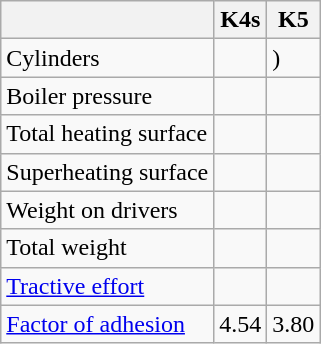<table class="wikitable">
<tr>
<th></th>
<th>K4s</th>
<th>K5</th>
</tr>
<tr>
<td>Cylinders</td>
<td></td>
<td>)</td>
</tr>
<tr>
<td>Boiler pressure</td>
<td></td>
<td></td>
</tr>
<tr>
<td>Total heating surface</td>
<td></td>
<td></td>
</tr>
<tr>
<td>Superheating surface</td>
<td></td>
<td></td>
</tr>
<tr>
<td>Weight on drivers</td>
<td></td>
<td></td>
</tr>
<tr>
<td>Total weight</td>
<td></td>
<td></td>
</tr>
<tr>
<td><a href='#'>Tractive effort</a></td>
<td></td>
<td></td>
</tr>
<tr>
<td><a href='#'>Factor of adhesion</a></td>
<td>4.54</td>
<td>3.80</td>
</tr>
</table>
